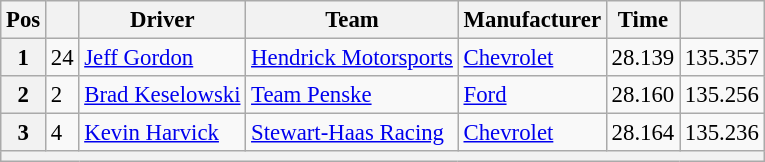<table class="wikitable" style="font-size:95%">
<tr>
<th>Pos</th>
<th></th>
<th>Driver</th>
<th>Team</th>
<th>Manufacturer</th>
<th>Time</th>
<th></th>
</tr>
<tr>
<th>1</th>
<td>24</td>
<td><a href='#'>Jeff Gordon</a></td>
<td><a href='#'>Hendrick Motorsports</a></td>
<td><a href='#'>Chevrolet</a></td>
<td>28.139</td>
<td>135.357</td>
</tr>
<tr>
<th>2</th>
<td>2</td>
<td><a href='#'>Brad Keselowski</a></td>
<td><a href='#'>Team Penske</a></td>
<td><a href='#'>Ford</a></td>
<td>28.160</td>
<td>135.256</td>
</tr>
<tr>
<th>3</th>
<td>4</td>
<td><a href='#'>Kevin Harvick</a></td>
<td><a href='#'>Stewart-Haas Racing</a></td>
<td><a href='#'>Chevrolet</a></td>
<td>28.164</td>
<td>135.236</td>
</tr>
<tr>
<th colspan="7"></th>
</tr>
</table>
